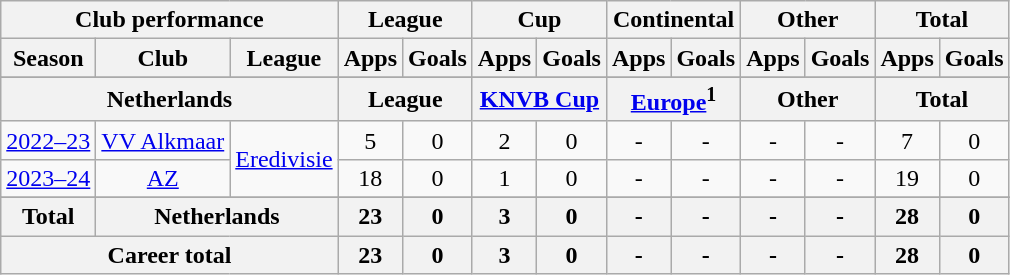<table class="wikitable" style="text-align:center">
<tr>
<th colspan=3>Club performance</th>
<th colspan=2>League</th>
<th colspan=2>Cup</th>
<th colspan=2>Continental</th>
<th colspan=2>Other</th>
<th colspan=2>Total</th>
</tr>
<tr>
<th>Season</th>
<th>Club</th>
<th>League</th>
<th>Apps</th>
<th>Goals</th>
<th>Apps</th>
<th>Goals</th>
<th>Apps</th>
<th>Goals</th>
<th>Apps</th>
<th>Goals</th>
<th>Apps</th>
<th>Goals</th>
</tr>
<tr>
</tr>
<tr>
<th colspan=3>Netherlands</th>
<th colspan=2>League</th>
<th colspan=2><a href='#'>KNVB Cup</a></th>
<th colspan=2><a href='#'>Europe</a><sup>1</sup></th>
<th colspan=2>Other</th>
<th colspan=2>Total</th>
</tr>
<tr>
<td><a href='#'>2022–23</a></td>
<td rowspan="1"><a href='#'>VV Alkmaar</a></td>
<td rowspan="2"><a href='#'>Eredivisie</a></td>
<td>5</td>
<td>0</td>
<td>2</td>
<td>0</td>
<td>-</td>
<td>-</td>
<td>-</td>
<td>-</td>
<td>7</td>
<td>0</td>
</tr>
<tr>
<td><a href='#'>2023–24</a></td>
<td rowspan="1"><a href='#'>AZ</a></td>
<td>18</td>
<td>0</td>
<td>1</td>
<td>0</td>
<td>-</td>
<td>-</td>
<td>-</td>
<td>-</td>
<td>19</td>
<td>0</td>
</tr>
<tr>
</tr>
<tr>
<th rowspan=1>Total</th>
<th colspan=2>Netherlands</th>
<th>23</th>
<th>0</th>
<th>3</th>
<th>0</th>
<th>-</th>
<th>-</th>
<th>-</th>
<th>-</th>
<th>28</th>
<th>0</th>
</tr>
<tr>
<th colspan=3>Career total</th>
<th>23</th>
<th>0</th>
<th>3</th>
<th>0</th>
<th>-</th>
<th>-</th>
<th>-</th>
<th>-</th>
<th>28</th>
<th>0</th>
</tr>
</table>
